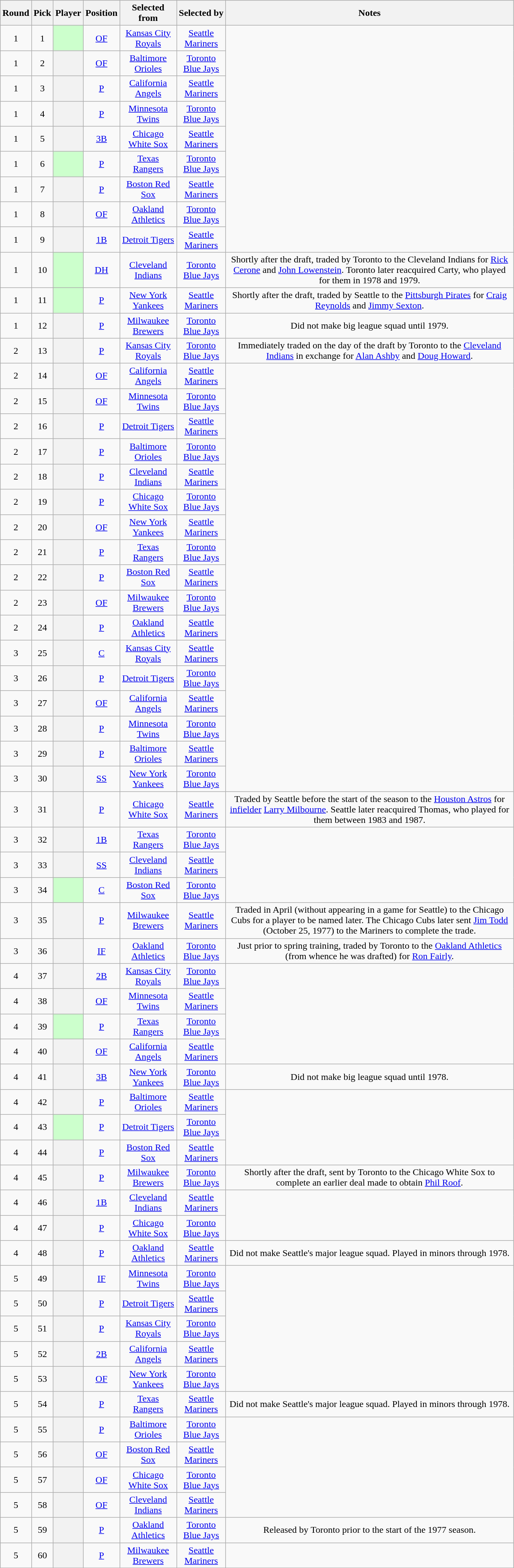<table class="wikitable sortable plainrowheaders"  style="text-align:center; width:70%;">
<tr>
<th scope="col">Round</th>
<th scope="col">Pick</th>
<th scope="col">Player</th>
<th scope="col">Position</th>
<th scope="col">Selected from</th>
<th scope="col">Selected by</th>
<th scope="col">Notes</th>
</tr>
<tr>
<td>1</td>
<td>1</td>
<th scope="row" style="background:#cfc; text-align:center"></th>
<td><a href='#'>OF</a></td>
<td><a href='#'>Kansas City Royals</a></td>
<td><a href='#'>Seattle Mariners</a></td>
</tr>
<tr>
<td>1</td>
<td>2</td>
<th scope="row" style="text-align:center"></th>
<td><a href='#'>OF</a></td>
<td><a href='#'>Baltimore Orioles</a></td>
<td><a href='#'>Toronto Blue Jays</a></td>
</tr>
<tr>
<td>1</td>
<td>3</td>
<th scope="row" style="text-align:center"></th>
<td><a href='#'>P</a></td>
<td><a href='#'>California Angels</a></td>
<td><a href='#'>Seattle Mariners</a></td>
</tr>
<tr>
<td>1</td>
<td>4</td>
<th scope="row" style="text-align:center"></th>
<td><a href='#'>P</a></td>
<td><a href='#'>Minnesota Twins</a></td>
<td><a href='#'>Toronto Blue Jays</a></td>
</tr>
<tr>
<td>1</td>
<td>5</td>
<th scope="row" style="text-align:center"></th>
<td><a href='#'>3B</a></td>
<td><a href='#'>Chicago White Sox</a></td>
<td><a href='#'>Seattle Mariners</a></td>
</tr>
<tr>
<td>1</td>
<td>6</td>
<th scope="row" style="background:#cfc; text-align:center"></th>
<td><a href='#'>P</a></td>
<td><a href='#'>Texas Rangers</a></td>
<td><a href='#'>Toronto Blue Jays</a></td>
</tr>
<tr>
<td>1</td>
<td>7</td>
<th scope="row" style="text-align:center"></th>
<td><a href='#'>P</a></td>
<td><a href='#'>Boston Red Sox</a></td>
<td><a href='#'>Seattle Mariners</a></td>
</tr>
<tr>
<td>1</td>
<td>8</td>
<th scope="row" style="text-align:center"></th>
<td><a href='#'>OF</a></td>
<td><a href='#'>Oakland Athletics</a></td>
<td><a href='#'>Toronto Blue Jays</a></td>
</tr>
<tr>
<td>1</td>
<td>9</td>
<th scope="row" style="text-align:center"></th>
<td><a href='#'>1B</a></td>
<td><a href='#'>Detroit Tigers</a></td>
<td><a href='#'>Seattle Mariners</a></td>
</tr>
<tr>
<td>1</td>
<td>10</td>
<th scope="row" style="background:#cfc; text-align:center"></th>
<td><a href='#'>DH</a></td>
<td><a href='#'>Cleveland Indians</a></td>
<td><a href='#'>Toronto Blue Jays</a></td>
<td>Shortly after the draft, traded by Toronto to the Cleveland Indians for <a href='#'>Rick Cerone</a> and <a href='#'>John Lowenstein</a>.  Toronto later reacquired Carty, who played for them in 1978 and 1979.</td>
</tr>
<tr>
<td>1</td>
<td>11</td>
<th scope="row" style="background:#cfc; text-align:center"></th>
<td><a href='#'>P</a></td>
<td><a href='#'>New York Yankees</a></td>
<td><a href='#'>Seattle Mariners</a></td>
<td>Shortly after the draft, traded by Seattle to the <a href='#'>Pittsburgh Pirates</a> for <a href='#'>Craig Reynolds</a> and <a href='#'>Jimmy Sexton</a>.</td>
</tr>
<tr>
<td>1</td>
<td>12</td>
<th scope="row" style="text-align:center"></th>
<td><a href='#'>P</a></td>
<td><a href='#'>Milwaukee Brewers</a></td>
<td><a href='#'>Toronto Blue Jays</a></td>
<td>Did not make big league squad until 1979.</td>
</tr>
<tr>
<td>2</td>
<td>13</td>
<th scope="row" style="text-align:center"></th>
<td><a href='#'>P</a></td>
<td><a href='#'>Kansas City Royals</a></td>
<td><a href='#'>Toronto Blue Jays</a></td>
<td>Immediately traded on the day of the draft by Toronto to the <a href='#'>Cleveland Indians</a> in exchange for <a href='#'>Alan Ashby</a> and <a href='#'>Doug Howard</a>.</td>
</tr>
<tr>
<td>2</td>
<td>14</td>
<th scope="row" style="text-align:center"></th>
<td><a href='#'>OF</a></td>
<td><a href='#'>California Angels</a></td>
<td><a href='#'>Seattle Mariners</a></td>
</tr>
<tr>
<td>2</td>
<td>15</td>
<th scope="row" style="text-align:center"></th>
<td><a href='#'>OF</a></td>
<td><a href='#'>Minnesota Twins</a></td>
<td><a href='#'>Toronto Blue Jays</a></td>
</tr>
<tr>
<td>2</td>
<td>16</td>
<th scope="row" style="text-align:center"></th>
<td><a href='#'>P</a></td>
<td><a href='#'>Detroit Tigers</a></td>
<td><a href='#'>Seattle Mariners</a></td>
</tr>
<tr>
<td>2</td>
<td>17</td>
<th scope="row" style="text-align:center"></th>
<td><a href='#'>P</a></td>
<td><a href='#'>Baltimore Orioles</a></td>
<td><a href='#'>Toronto Blue Jays</a></td>
</tr>
<tr>
<td>2</td>
<td>18</td>
<th scope="row" style="text-align:center"></th>
<td><a href='#'>P</a></td>
<td><a href='#'>Cleveland Indians</a></td>
<td><a href='#'>Seattle Mariners</a></td>
</tr>
<tr>
<td>2</td>
<td>19</td>
<th scope="row" style="text-align:center"></th>
<td><a href='#'>P</a></td>
<td><a href='#'>Chicago White Sox</a></td>
<td><a href='#'>Toronto Blue Jays</a></td>
</tr>
<tr>
<td>2</td>
<td>20</td>
<th scope="row" style="text-align:center"></th>
<td><a href='#'>OF</a></td>
<td><a href='#'>New York Yankees</a></td>
<td><a href='#'>Seattle Mariners</a></td>
</tr>
<tr>
<td>2</td>
<td>21</td>
<th scope="row" style="text-align:center"></th>
<td><a href='#'>P</a></td>
<td><a href='#'>Texas Rangers</a></td>
<td><a href='#'>Toronto Blue Jays</a></td>
</tr>
<tr>
<td>2</td>
<td>22</td>
<th scope="row" style="text-align:center"></th>
<td><a href='#'>P</a></td>
<td><a href='#'>Boston Red Sox</a></td>
<td><a href='#'>Seattle Mariners</a></td>
</tr>
<tr>
<td>2</td>
<td>23</td>
<th scope="row" style="text-align:center"></th>
<td><a href='#'>OF</a></td>
<td><a href='#'>Milwaukee Brewers</a></td>
<td><a href='#'>Toronto Blue Jays</a></td>
</tr>
<tr>
<td>2</td>
<td>24</td>
<th scope="row" style="text-align:center"></th>
<td><a href='#'>P</a></td>
<td><a href='#'>Oakland Athletics</a></td>
<td><a href='#'>Seattle Mariners</a></td>
</tr>
<tr>
<td>3</td>
<td>25</td>
<th scope="row" style="text-align:center"></th>
<td><a href='#'>C</a></td>
<td><a href='#'>Kansas City Royals</a></td>
<td><a href='#'>Seattle Mariners</a></td>
</tr>
<tr>
<td>3</td>
<td>26</td>
<th scope="row" style="text-align:center"></th>
<td><a href='#'>P</a></td>
<td><a href='#'>Detroit Tigers</a></td>
<td><a href='#'>Toronto Blue Jays</a></td>
</tr>
<tr>
<td>3</td>
<td>27</td>
<th scope="row" style="text-align:center"></th>
<td><a href='#'>OF</a></td>
<td><a href='#'>California Angels</a></td>
<td><a href='#'>Seattle Mariners</a></td>
</tr>
<tr>
<td>3</td>
<td>28</td>
<th scope="row" style="text-align:center"></th>
<td><a href='#'>P</a></td>
<td><a href='#'>Minnesota Twins</a></td>
<td><a href='#'>Toronto Blue Jays</a></td>
</tr>
<tr>
<td>3</td>
<td>29</td>
<th scope="row" style="text-align:center"></th>
<td><a href='#'>P</a></td>
<td><a href='#'>Baltimore Orioles</a></td>
<td><a href='#'>Seattle Mariners</a></td>
</tr>
<tr>
<td>3</td>
<td>30</td>
<th scope="row" style="text-align:center"></th>
<td><a href='#'>SS</a></td>
<td><a href='#'>New York Yankees</a></td>
<td><a href='#'>Toronto Blue Jays</a></td>
</tr>
<tr>
<td>3</td>
<td>31</td>
<th scope="row" style="text-align:center"></th>
<td><a href='#'>P</a></td>
<td><a href='#'>Chicago White Sox</a></td>
<td><a href='#'>Seattle Mariners</a></td>
<td>Traded by Seattle before the start of the season to the <a href='#'>Houston Astros</a> for <a href='#'>infielder</a> <a href='#'>Larry Milbourne</a>. Seattle later reacquired Thomas, who played for them between 1983 and 1987.</td>
</tr>
<tr>
<td>3</td>
<td>32</td>
<th scope="row" style="text-align:center"></th>
<td><a href='#'>1B</a></td>
<td><a href='#'>Texas Rangers</a></td>
<td><a href='#'>Toronto Blue Jays</a></td>
</tr>
<tr>
<td>3</td>
<td>33</td>
<th scope="row" style="text-align:center"></th>
<td><a href='#'>SS</a></td>
<td><a href='#'>Cleveland Indians</a></td>
<td><a href='#'>Seattle Mariners</a></td>
</tr>
<tr>
<td>3</td>
<td>34</td>
<th scope="row" style="background:#cfc; text-align:center"></th>
<td><a href='#'>C</a></td>
<td><a href='#'>Boston Red Sox</a></td>
<td><a href='#'>Toronto Blue Jays</a></td>
</tr>
<tr>
<td>3</td>
<td>35</td>
<th scope="row" style="text-align:center"></th>
<td><a href='#'>P</a></td>
<td><a href='#'>Milwaukee Brewers</a></td>
<td><a href='#'>Seattle Mariners</a></td>
<td>Traded in April (without appearing in a game for Seattle) to the Chicago Cubs for a player to be named later. The Chicago Cubs later sent <a href='#'>Jim Todd</a> (October 25, 1977) to the Mariners to complete the trade.</td>
</tr>
<tr>
<td>3</td>
<td>36</td>
<th scope="row" style="text-align:center"></th>
<td><a href='#'>IF</a></td>
<td><a href='#'>Oakland Athletics</a></td>
<td><a href='#'>Toronto Blue Jays</a></td>
<td>Just prior to spring training, traded by Toronto to the <a href='#'>Oakland Athletics</a> (from whence he was drafted) for <a href='#'>Ron Fairly</a>.</td>
</tr>
<tr>
<td>4</td>
<td>37</td>
<th scope="row" style="text-align:center"></th>
<td><a href='#'>2B</a></td>
<td><a href='#'>Kansas City Royals</a></td>
<td><a href='#'>Toronto Blue Jays</a></td>
</tr>
<tr>
<td>4</td>
<td>38</td>
<th scope="row" style="text-align:center"></th>
<td><a href='#'>OF</a></td>
<td><a href='#'>Minnesota Twins</a></td>
<td><a href='#'>Seattle Mariners</a></td>
</tr>
<tr>
<td>4</td>
<td>39</td>
<th scope="row" style="background:#cfc; text-align:center"></th>
<td><a href='#'>P</a></td>
<td><a href='#'>Texas Rangers</a></td>
<td><a href='#'>Toronto Blue Jays</a></td>
</tr>
<tr>
<td>4</td>
<td>40</td>
<th scope="row" style="text-align:center"></th>
<td><a href='#'>OF</a></td>
<td><a href='#'>California Angels</a></td>
<td><a href='#'>Seattle Mariners</a></td>
</tr>
<tr>
<td>4</td>
<td>41</td>
<th scope="row" style="text-align:center"></th>
<td><a href='#'>3B</a></td>
<td><a href='#'>New York Yankees</a></td>
<td><a href='#'>Toronto Blue Jays</a></td>
<td>Did not make big league squad until 1978.</td>
</tr>
<tr>
<td>4</td>
<td>42</td>
<th scope="row" style="text-align:center"></th>
<td><a href='#'>P</a></td>
<td><a href='#'>Baltimore Orioles</a></td>
<td><a href='#'>Seattle Mariners</a></td>
</tr>
<tr>
<td>4</td>
<td>43</td>
<th scope="row" style="background:#cfc; text-align:center"></th>
<td><a href='#'>P</a></td>
<td><a href='#'>Detroit Tigers</a></td>
<td><a href='#'>Toronto Blue Jays</a></td>
</tr>
<tr>
<td>4</td>
<td>44</td>
<th scope="row" style="text-align:center"></th>
<td><a href='#'>P</a></td>
<td><a href='#'>Boston Red Sox</a></td>
<td><a href='#'>Seattle Mariners</a></td>
</tr>
<tr>
<td>4</td>
<td>45</td>
<th scope="row" style="text-align:center"></th>
<td><a href='#'>P</a></td>
<td><a href='#'>Milwaukee Brewers</a></td>
<td><a href='#'>Toronto Blue Jays</a></td>
<td>Shortly after the draft, sent by Toronto to the Chicago White Sox to complete an earlier deal made to obtain <a href='#'>Phil Roof</a>.</td>
</tr>
<tr>
<td>4</td>
<td>46</td>
<th scope="row" style="text-align:center"></th>
<td><a href='#'>1B</a></td>
<td><a href='#'>Cleveland Indians</a></td>
<td><a href='#'>Seattle Mariners</a></td>
</tr>
<tr>
<td>4</td>
<td>47</td>
<th scope="row" style="text-align:center"></th>
<td><a href='#'>P</a></td>
<td><a href='#'>Chicago White Sox</a></td>
<td><a href='#'>Toronto Blue Jays</a></td>
</tr>
<tr>
<td>4</td>
<td>48</td>
<th scope="row" style="text-align:center"></th>
<td><a href='#'>P</a></td>
<td><a href='#'>Oakland Athletics</a></td>
<td><a href='#'>Seattle Mariners</a></td>
<td>Did not make Seattle's major league squad. Played in minors through 1978.</td>
</tr>
<tr>
<td>5</td>
<td>49</td>
<th scope="row" style="text-align:center"></th>
<td><a href='#'>IF</a></td>
<td><a href='#'>Minnesota Twins</a></td>
<td><a href='#'>Toronto Blue Jays</a></td>
</tr>
<tr>
<td>5</td>
<td>50</td>
<th scope="row" style="text-align:center"></th>
<td><a href='#'>P</a></td>
<td><a href='#'>Detroit Tigers</a></td>
<td><a href='#'>Seattle Mariners</a></td>
</tr>
<tr>
<td>5</td>
<td>51</td>
<th scope="row" style="text-align:center"></th>
<td><a href='#'>P</a></td>
<td><a href='#'>Kansas City Royals</a></td>
<td><a href='#'>Toronto Blue Jays</a></td>
</tr>
<tr>
<td>5</td>
<td>52</td>
<th scope="row" style="text-align:center"></th>
<td><a href='#'>2B</a></td>
<td><a href='#'>California Angels</a></td>
<td><a href='#'>Seattle Mariners</a></td>
</tr>
<tr>
<td>5</td>
<td>53</td>
<th scope="row" style="text-align:center"></th>
<td><a href='#'>OF</a></td>
<td><a href='#'>New York Yankees</a></td>
<td><a href='#'>Toronto Blue Jays</a></td>
</tr>
<tr>
<td>5</td>
<td>54</td>
<th scope="row" style="text-align:center"></th>
<td><a href='#'>P</a></td>
<td><a href='#'>Texas Rangers</a></td>
<td><a href='#'>Seattle Mariners</a></td>
<td>Did not make Seattle's major league squad. Played in minors through 1978.</td>
</tr>
<tr>
<td>5</td>
<td>55</td>
<th scope="row" style="text-align:center"></th>
<td><a href='#'>P</a></td>
<td><a href='#'>Baltimore Orioles</a></td>
<td><a href='#'>Toronto Blue Jays</a></td>
</tr>
<tr>
<td>5</td>
<td>56</td>
<th scope="row" style="text-align:center"></th>
<td><a href='#'>OF</a></td>
<td><a href='#'>Boston Red Sox</a></td>
<td><a href='#'>Seattle Mariners</a></td>
</tr>
<tr>
<td>5</td>
<td>57</td>
<th scope="row" style="text-align:center"></th>
<td><a href='#'>OF</a></td>
<td><a href='#'>Chicago White Sox</a></td>
<td><a href='#'>Toronto Blue Jays</a></td>
</tr>
<tr>
<td>5</td>
<td>58</td>
<th scope="row" style="text-align:center"></th>
<td><a href='#'>OF</a></td>
<td><a href='#'>Cleveland Indians</a></td>
<td><a href='#'>Seattle Mariners</a></td>
</tr>
<tr>
<td>5</td>
<td>59</td>
<th scope="row" style="text-align:center"></th>
<td><a href='#'>P</a></td>
<td><a href='#'>Oakland Athletics</a></td>
<td><a href='#'>Toronto Blue Jays</a></td>
<td>Released by Toronto prior to the start of the 1977 season.</td>
</tr>
<tr>
<td>5</td>
<td>60</td>
<th scope="row" style="text-align:center"></th>
<td><a href='#'>P</a></td>
<td><a href='#'>Milwaukee Brewers</a></td>
<td><a href='#'>Seattle Mariners</a></td>
</tr>
</table>
